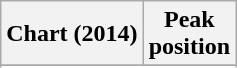<table class="wikitable">
<tr>
<th>Chart (2014)</th>
<th>Peak<br>position</th>
</tr>
<tr>
</tr>
<tr>
</tr>
</table>
